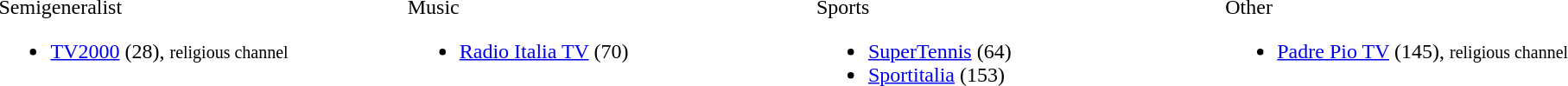<table style="width:100%;">
<tr>
<td style="width:13%; vertical-align:top; text-align:left;"><br>Semigeneralist<ul><li><a href='#'>TV2000</a> (28), <small>religious channel</small></li></ul></td>
<td style="width:13%; vertical-align:top; text-align:left;"><br>Music<ul><li><a href='#'>Radio Italia TV</a> (70)</li></ul></td>
<td style="width:13%; vertical-align:top; text-align:left;"><br>Sports<ul><li><a href='#'>SuperTennis</a> (64)</li><li><a href='#'>Sportitalia</a> (153)</li></ul></td>
<td style="width:13%; vertical-align:top; text-align:left;"><br>Other<ul><li><a href='#'>Padre Pio TV</a> (145), <small>religious channel</small></li></ul></td>
</tr>
</table>
